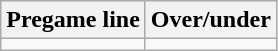<table class="wikitable" style="margin-left: auto; margin-right: auto; border: none; display: inline-table;">
<tr align="center">
<th style=>Pregame line</th>
<th style=>Over/under</th>
</tr>
<tr align="center">
<td></td>
<td></td>
</tr>
</table>
